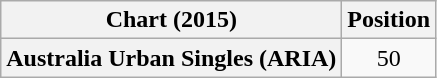<table class="wikitable plainrowheaders">
<tr>
<th scope="col">Chart (2015)</th>
<th scope="col">Position</th>
</tr>
<tr>
<th scope="row">Australia Urban Singles (ARIA)</th>
<td style="text-align:center;">50</td>
</tr>
</table>
